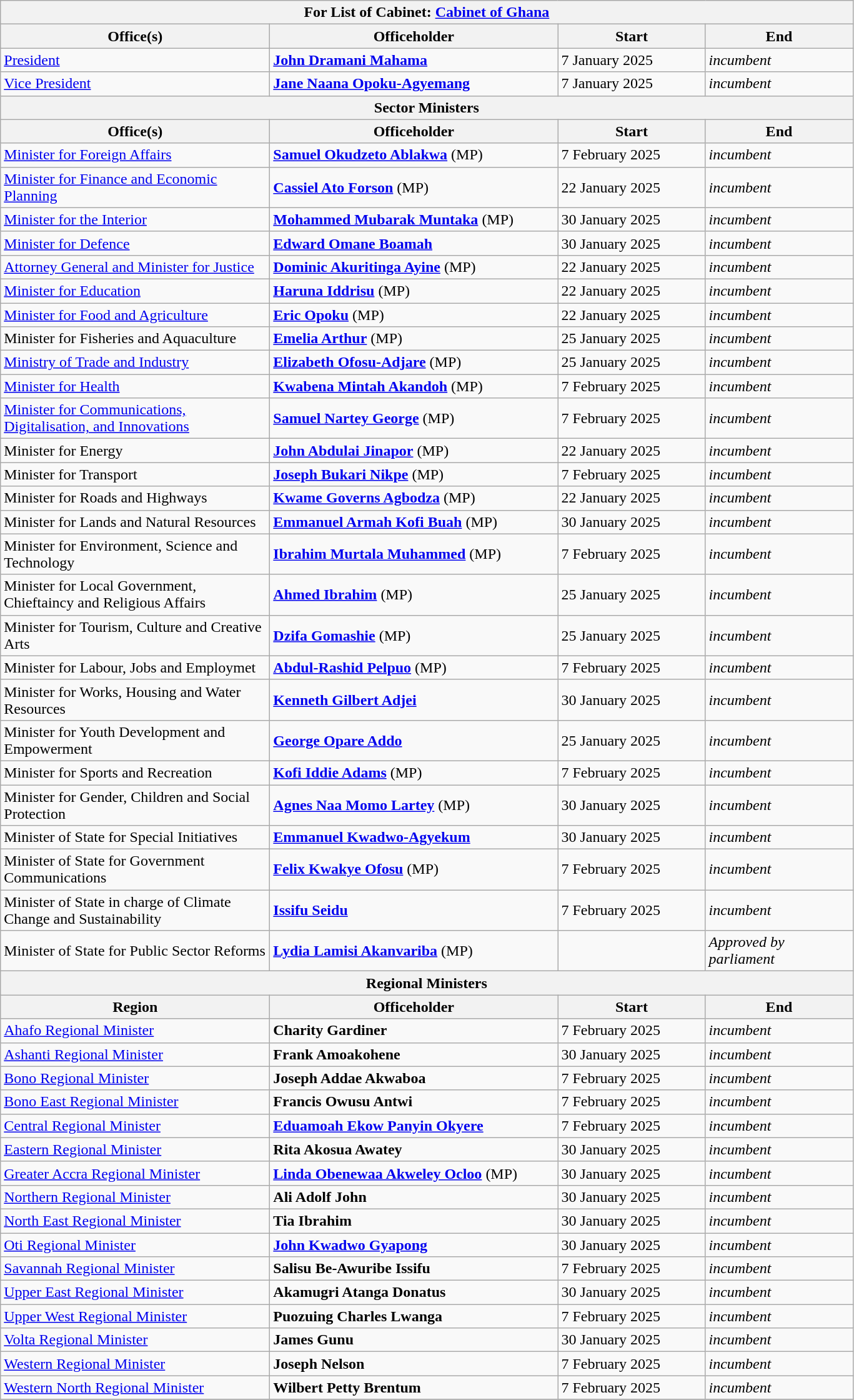<table class="wikitable">
<tr>
<th colspan=4 bgcolor=ccccff>For List of Cabinet: <a href='#'>Cabinet of Ghana</a></th>
</tr>
<tr>
<th width="280">Office(s)</th>
<th width="300">Officeholder</th>
<th width="150">Start</th>
<th width="150">End</th>
</tr>
<tr>
<td><a href='#'>President</a></td>
<td><strong><a href='#'>John Dramani Mahama</a></strong></td>
<td>7 January 2025</td>
<td><em>incumbent</em></td>
</tr>
<tr>
<td><a href='#'>Vice President</a></td>
<td><strong><a href='#'>Jane Naana Opoku-Agyemang</a></strong></td>
<td>7 January 2025</td>
<td><em>incumbent</em></td>
</tr>
<tr>
<th colspan=4 bgcolor=ccccff>Sector Ministers</th>
</tr>
<tr>
<th>Office(s)</th>
<th>Officeholder</th>
<th>Start</th>
<th>End<br></th>
</tr>
<tr>
<td><a href='#'>Minister for Foreign Affairs</a></td>
<td><strong><a href='#'>Samuel Okudzeto Ablakwa</a></strong> (MP)</td>
<td>7 February 2025</td>
<td><em>incumbent</em></td>
</tr>
<tr>
<td><a href='#'>Minister for Finance and Economic Planning</a></td>
<td><strong><a href='#'>Cassiel Ato Forson</a></strong> (MP)</td>
<td>22 January 2025</td>
<td><em>incumbent</em></td>
</tr>
<tr>
<td><a href='#'>Minister for the Interior</a></td>
<td><strong><a href='#'>Mohammed Mubarak Muntaka</a></strong> (MP)</td>
<td>30 January 2025</td>
<td><em>incumbent</em></td>
</tr>
<tr>
<td><a href='#'>Minister for Defence</a></td>
<td><strong><a href='#'>Edward Omane Boamah</a></strong></td>
<td>30 January 2025</td>
<td><em>incumbent</em></td>
</tr>
<tr>
<td><a href='#'>Attorney General and Minister for Justice</a></td>
<td><strong><a href='#'>Dominic Akuritinga Ayine</a></strong> (MP)</td>
<td>22 January 2025</td>
<td><em>incumbent</em></td>
</tr>
<tr>
<td><a href='#'>Minister for Education</a></td>
<td><strong><a href='#'>Haruna Iddrisu</a></strong> (MP)</td>
<td>22 January 2025</td>
<td><em>incumbent</em></td>
</tr>
<tr>
<td><a href='#'>Minister for Food and Agriculture</a></td>
<td><strong><a href='#'>Eric Opoku</a></strong> (MP)</td>
<td>22 January 2025</td>
<td><em>incumbent</em></td>
</tr>
<tr>
<td>Minister for Fisheries and Aquaculture</td>
<td><strong><a href='#'>Emelia Arthur</a></strong> (MP)</td>
<td>25 January 2025</td>
<td><em>incumbent</em></td>
</tr>
<tr>
<td><a href='#'>Ministry of Trade and Industry</a></td>
<td><strong><a href='#'>Elizabeth Ofosu-Adjare</a></strong> (MP)</td>
<td>25 January 2025</td>
<td><em>incumbent</em></td>
</tr>
<tr>
<td><a href='#'>Minister for Health</a></td>
<td><strong><a href='#'>Kwabena Mintah Akandoh</a></strong> (MP)</td>
<td>7 February 2025</td>
<td><em>incumbent</em></td>
</tr>
<tr>
<td><a href='#'>Minister for Communications, Digitalisation, and Innovations</a></td>
<td><strong><a href='#'>Samuel Nartey George</a></strong> (MP)</td>
<td>7 February 2025</td>
<td><em>incumbent</em></td>
</tr>
<tr>
<td>Minister for Energy</td>
<td><strong><a href='#'>John Abdulai Jinapor</a></strong> (MP)</td>
<td>22 January 2025</td>
<td><em>incumbent</em></td>
</tr>
<tr>
<td>Minister for Transport</td>
<td><strong><a href='#'>Joseph Bukari Nikpe</a></strong> (MP)</td>
<td>7 February 2025</td>
<td><em>incumbent</em></td>
</tr>
<tr>
<td>Minister for Roads and Highways</td>
<td><strong><a href='#'>Kwame Governs Agbodza</a></strong> (MP)</td>
<td>22 January 2025</td>
<td><em>incumbent</em></td>
</tr>
<tr>
<td>Minister for Lands and Natural Resources</td>
<td><strong><a href='#'>Emmanuel Armah Kofi Buah</a></strong> (MP)</td>
<td>30 January 2025</td>
<td><em>incumbent</em></td>
</tr>
<tr>
<td>Minister for Environment, Science and Technology</td>
<td><strong><a href='#'>Ibrahim Murtala Muhammed</a></strong> (MP)</td>
<td>7 February 2025</td>
<td><em>incumbent</em></td>
</tr>
<tr>
<td>Minister for Local Government, Chieftaincy and Religious Affairs</td>
<td><strong><a href='#'>Ahmed Ibrahim</a></strong> (MP)</td>
<td>25 January 2025</td>
<td><em>incumbent</em></td>
</tr>
<tr>
<td>Minister for Tourism, Culture and Creative Arts</td>
<td><strong><a href='#'>Dzifa Gomashie</a></strong> (MP)</td>
<td>25 January 2025</td>
<td><em>incumbent</em></td>
</tr>
<tr>
<td>Minister for Labour, Jobs and Employmet</td>
<td><strong><a href='#'>Abdul-Rashid Pelpuo</a></strong> (MP)</td>
<td>7 February 2025</td>
<td><em>incumbent</em></td>
</tr>
<tr>
<td>Minister for Works, Housing and Water Resources</td>
<td><strong><a href='#'>Kenneth Gilbert Adjei</a></strong></td>
<td>30 January 2025</td>
<td><em>incumbent</em></td>
</tr>
<tr>
<td>Minister for Youth Development and Empowerment</td>
<td><strong><a href='#'>George Opare Addo</a></strong></td>
<td>25 January 2025</td>
<td><em>incumbent</em></td>
</tr>
<tr>
<td>Minister for Sports and Recreation</td>
<td><strong><a href='#'>Kofi Iddie Adams</a></strong> (MP)</td>
<td>7 February 2025</td>
<td><em>incumbent</em></td>
</tr>
<tr>
<td>Minister for Gender, Children and Social Protection</td>
<td><strong><a href='#'>Agnes Naa Momo Lartey</a></strong> (MP)</td>
<td>30 January 2025</td>
<td><em>incumbent</em></td>
</tr>
<tr>
<td>Minister of State for Special Initiatives</td>
<td><strong><a href='#'>Emmanuel Kwadwo-Agyekum</a></strong></td>
<td>30 January 2025</td>
<td><em>incumbent</em></td>
</tr>
<tr>
<td>Minister of State for Government Communications</td>
<td><strong><a href='#'>Felix Kwakye Ofosu</a></strong> (MP)</td>
<td>7 February 2025</td>
<td><em>incumbent</em></td>
</tr>
<tr>
<td>Minister of State in charge of Climate Change and Sustainability</td>
<td><strong><a href='#'>Issifu Seidu</a></strong></td>
<td>7 February 2025</td>
<td><em>incumbent</em></td>
</tr>
<tr>
<td>Minister of State for Public Sector Reforms</td>
<td><strong><a href='#'>Lydia Lamisi Akanvariba</a></strong> (MP)</td>
<td></td>
<td><em>Approved by parliament</em></td>
</tr>
<tr>
<th colspan=4 bgcolor=ccccff>Regional Ministers</th>
</tr>
<tr>
<th>Region</th>
<th>Officeholder</th>
<th>Start</th>
<th>End</th>
</tr>
<tr>
<td><a href='#'>Ahafo Regional Minister</a></td>
<td><strong>Charity Gardiner</strong></td>
<td>7 February 2025</td>
<td><em>incumbent</em></td>
</tr>
<tr>
<td><a href='#'>Ashanti Regional Minister</a></td>
<td><strong>Frank Amoakohene</strong></td>
<td>30 January 2025</td>
<td><em>incumbent</em></td>
</tr>
<tr>
<td><a href='#'>Bono Regional Minister</a></td>
<td><strong>Joseph Addae Akwaboa</strong></td>
<td>7 February 2025</td>
<td><em>incumbent</em></td>
</tr>
<tr>
<td><a href='#'>Bono East Regional Minister</a></td>
<td><strong>Francis Owusu Antwi</strong></td>
<td>7 February 2025</td>
<td><em>incumbent</em></td>
</tr>
<tr>
<td><a href='#'>Central Regional Minister</a></td>
<td><strong><a href='#'>Eduamoah Ekow Panyin Okyere</a></strong></td>
<td>7 February 2025</td>
<td><em>incumbent</em></td>
</tr>
<tr>
<td><a href='#'>Eastern Regional Minister</a></td>
<td><strong>Rita Akosua Awatey</strong></td>
<td>30 January 2025</td>
<td><em>incumbent</em></td>
</tr>
<tr>
<td><a href='#'>Greater Accra Regional Minister</a></td>
<td><strong><a href='#'>Linda Obenewaa Akweley Ocloo</a></strong> (MP)</td>
<td>30 January 2025</td>
<td><em>incumbent</em></td>
</tr>
<tr>
<td><a href='#'>Northern Regional Minister</a></td>
<td><strong>Ali Adolf John</strong></td>
<td>30 January 2025</td>
<td><em>incumbent</em></td>
</tr>
<tr>
<td><a href='#'>North East Regional Minister</a></td>
<td><strong>Tia Ibrahim</strong></td>
<td>30 January 2025</td>
<td><em>incumbent</em></td>
</tr>
<tr>
<td><a href='#'>Oti Regional Minister</a></td>
<td><strong><a href='#'>John Kwadwo Gyapong</a></strong></td>
<td>30 January 2025</td>
<td><em>incumbent</em></td>
</tr>
<tr>
<td><a href='#'>Savannah Regional Minister</a></td>
<td><strong>Salisu Be-Awuribe Issifu</strong></td>
<td>7 February 2025</td>
<td><em>incumbent</em></td>
</tr>
<tr>
<td><a href='#'>Upper East Regional Minister</a></td>
<td><strong>Akamugri Atanga Donatus</strong></td>
<td>30 January 2025</td>
<td><em>incumbent</em></td>
</tr>
<tr>
<td><a href='#'>Upper West Regional Minister</a></td>
<td><strong>Puozuing Charles Lwanga</strong></td>
<td>7 February 2025</td>
<td><em>incumbent</em></td>
</tr>
<tr>
<td><a href='#'>Volta Regional Minister</a></td>
<td><strong>James Gunu</strong></td>
<td>30 January 2025</td>
<td><em>incumbent</em></td>
</tr>
<tr>
<td><a href='#'>Western Regional Minister</a></td>
<td><strong>Joseph Nelson</strong></td>
<td>7 February 2025</td>
<td><em>incumbent</em></td>
</tr>
<tr>
<td><a href='#'>Western North Regional Minister</a></td>
<td><strong>Wilbert Petty Brentum</strong></td>
<td>7 February 2025</td>
<td><em>incumbent</em></td>
</tr>
<tr>
</tr>
</table>
